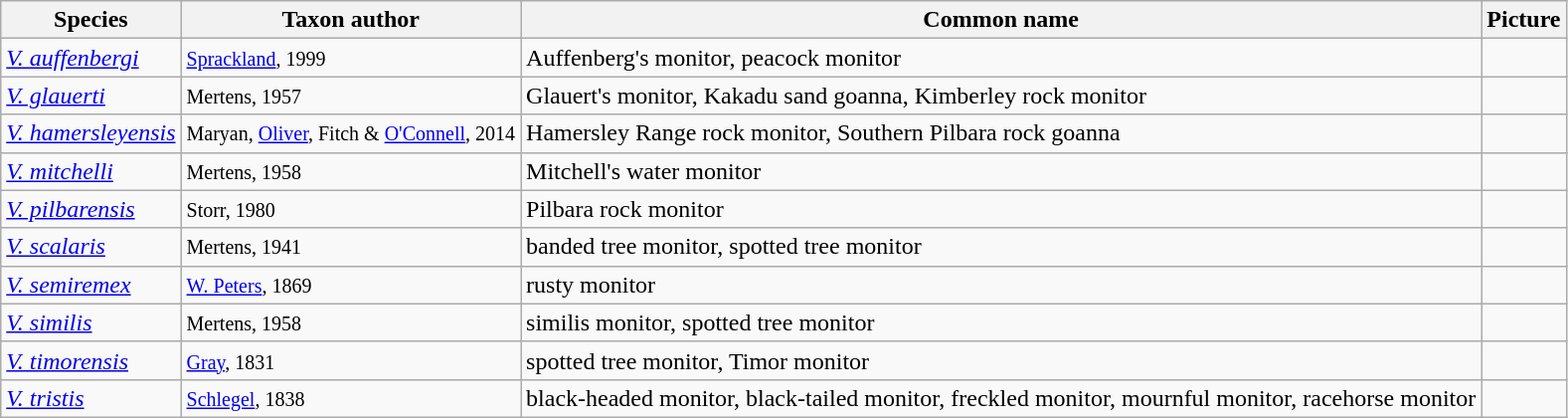<table class="wikitable">
<tr>
<th>Species</th>
<th>Taxon author</th>
<th>Common name</th>
<th>Picture</th>
</tr>
<tr>
<td><em><a href='#'>V. auffenbergi</a></em></td>
<td><small><a href='#'>Sprackland</a>, 1999</small></td>
<td>Auffenberg's monitor, peacock monitor</td>
<td></td>
</tr>
<tr>
<td><em><a href='#'>V. glauerti</a></em></td>
<td><small>Mertens, 1957</small></td>
<td>Glauert's monitor, Kakadu sand goanna, Kimberley rock monitor</td>
<td></td>
</tr>
<tr>
<td><em><a href='#'>V. hamersleyensis</a></em></td>
<td><small>Maryan, <a href='#'>Oliver</a>, Fitch & <a href='#'>O'Connell</a>, 2014</small></td>
<td>Hamersley Range rock monitor, Southern Pilbara rock goanna</td>
<td></td>
</tr>
<tr>
<td><em><a href='#'>V. mitchelli</a></em></td>
<td><small>Mertens, 1958</small></td>
<td>Mitchell's water monitor</td>
<td></td>
</tr>
<tr>
<td><em><a href='#'>V. pilbarensis</a></em></td>
<td><small>Storr, 1980</small></td>
<td>Pilbara rock monitor</td>
<td></td>
</tr>
<tr>
<td><em><a href='#'>V. scalaris</a></em></td>
<td><small>Mertens, 1941</small></td>
<td>banded tree monitor, spotted tree monitor</td>
<td></td>
</tr>
<tr>
<td><em><a href='#'>V. semiremex</a></em></td>
<td><small><a href='#'>W. Peters</a>, 1869</small></td>
<td>rusty monitor</td>
<td></td>
</tr>
<tr>
<td><em><a href='#'>V. similis</a></em></td>
<td><small>Mertens, 1958</small></td>
<td>similis monitor, spotted tree monitor</td>
<td></td>
</tr>
<tr>
<td><em><a href='#'>V. timorensis</a></em></td>
<td><small><a href='#'>Gray</a>, 1831</small></td>
<td>spotted tree monitor, Timor monitor</td>
<td></td>
</tr>
<tr>
<td><em><a href='#'>V. tristis</a></em></td>
<td><small><a href='#'>Schlegel</a>, 1838</small></td>
<td>black-headed monitor, black-tailed monitor, freckled monitor, mournful monitor, racehorse monitor</td>
<td></td>
</tr>
</table>
